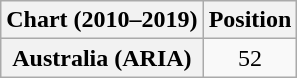<table class="wikitable plainrowheaders" style="text-align:center">
<tr>
<th>Chart (2010–2019)</th>
<th>Position</th>
</tr>
<tr>
<th scope="row">Australia (ARIA)</th>
<td>52</td>
</tr>
</table>
